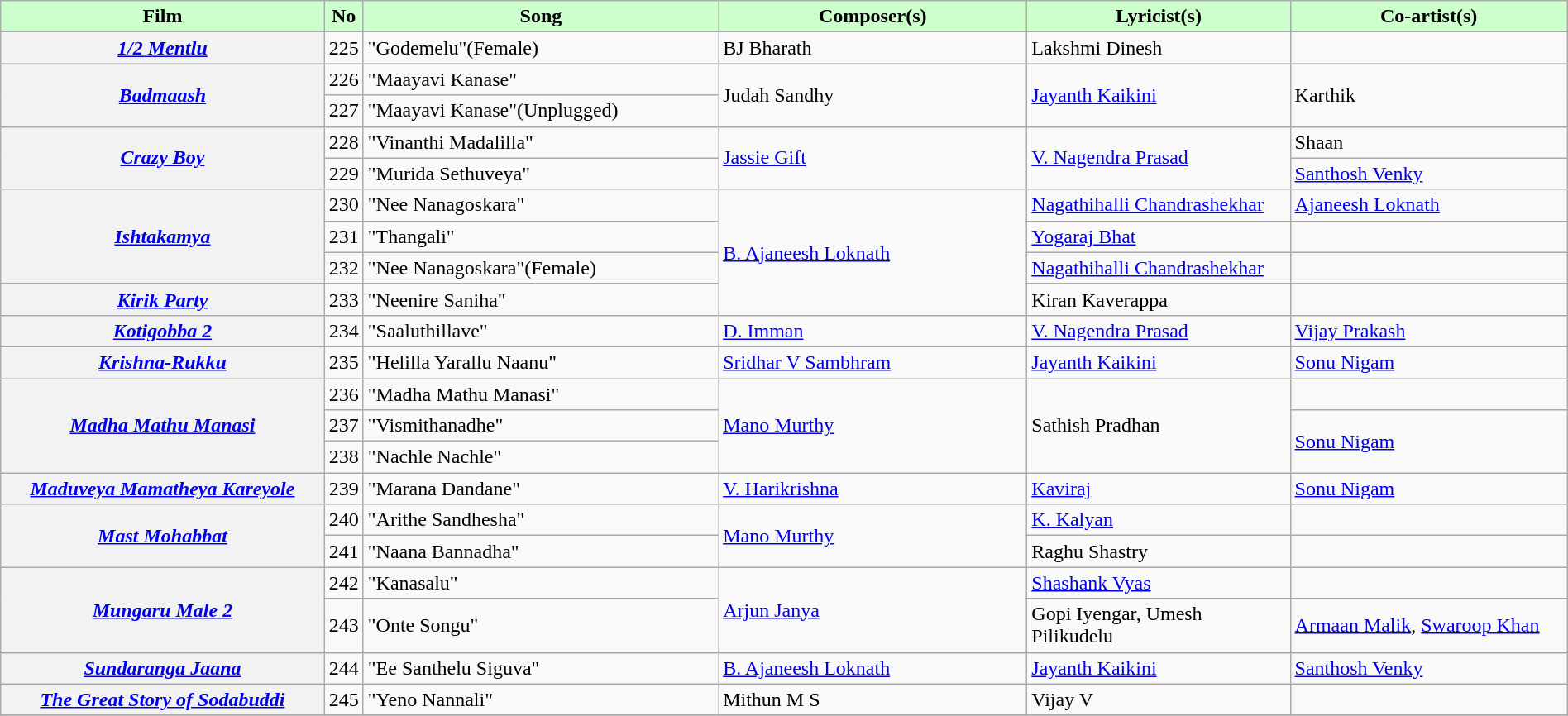<table class="wikitable plainrowheaders" width="100%" textcolor:#000;">
<tr style="background:#cfc; text-align:center;">
<td scope="col" width=21%><strong>Film</strong></td>
<td><strong>No</strong></td>
<td scope="col" width=23%><strong>Song</strong></td>
<td scope="col" width=20%><strong>Composer(s)</strong></td>
<td scope="col" width=17%><strong>Lyricist(s)</strong></td>
<td scope="col" width=18%><strong>Co-artist(s)</strong></td>
</tr>
<tr>
<th><em><a href='#'>1/2 Mentlu</a></em></th>
<td>225</td>
<td>"Godemelu"(Female)</td>
<td>BJ Bharath</td>
<td>Lakshmi Dinesh</td>
<td></td>
</tr>
<tr>
<th rowspan="2"><a href='#'><em>Badmaash</em></a></th>
<td>226</td>
<td>"Maayavi Kanase"</td>
<td rowspan="2">Judah Sandhy</td>
<td rowspan="2"><a href='#'>Jayanth Kaikini</a></td>
<td rowspan="2">Karthik</td>
</tr>
<tr>
<td>227</td>
<td>"Maayavi Kanase"(Unplugged)</td>
</tr>
<tr>
<th rowspan="2"><a href='#'><em>Crazy Boy</em></a></th>
<td>228</td>
<td>"Vinanthi Madalilla"</td>
<td rowspan="2"><a href='#'>Jassie Gift</a></td>
<td rowspan="2"><a href='#'>V. Nagendra Prasad</a></td>
<td>Shaan</td>
</tr>
<tr>
<td>229</td>
<td>"Murida Sethuveya"</td>
<td><a href='#'>Santhosh Venky</a></td>
</tr>
<tr>
<th rowspan="3"><em><a href='#'>Ishtakamya</a></em></th>
<td>230</td>
<td>"Nee Nanagoskara"</td>
<td rowspan="4"><a href='#'>B. Ajaneesh Loknath</a></td>
<td><a href='#'>Nagathihalli Chandrashekhar</a></td>
<td><a href='#'>Ajaneesh Loknath</a></td>
</tr>
<tr>
<td>231</td>
<td>"Thangali"</td>
<td><a href='#'>Yogaraj Bhat</a></td>
<td></td>
</tr>
<tr>
<td>232</td>
<td>"Nee Nanagoskara"(Female)</td>
<td><a href='#'>Nagathihalli Chandrashekhar</a></td>
<td></td>
</tr>
<tr>
<th><em><a href='#'>Kirik Party</a></em></th>
<td>233</td>
<td>"Neenire Saniha"</td>
<td>Kiran Kaverappa</td>
<td></td>
</tr>
<tr>
<th><em><a href='#'>Kotigobba 2</a></em></th>
<td>234</td>
<td>"Saaluthillave"</td>
<td><a href='#'>D. Imman</a></td>
<td><a href='#'>V. Nagendra Prasad</a></td>
<td><a href='#'>Vijay Prakash</a></td>
</tr>
<tr>
<th><em><a href='#'>Krishna-Rukku</a></em></th>
<td>235</td>
<td>"Helilla Yarallu Naanu"</td>
<td><a href='#'>Sridhar V Sambhram</a></td>
<td><a href='#'>Jayanth Kaikini</a></td>
<td><a href='#'>Sonu Nigam</a></td>
</tr>
<tr>
<th rowspan="3"><em><a href='#'>Madha Mathu Manasi</a></em></th>
<td>236</td>
<td>"Madha Mathu Manasi"</td>
<td rowspan="3"><a href='#'>Mano Murthy</a></td>
<td rowspan="3">Sathish Pradhan</td>
<td></td>
</tr>
<tr>
<td>237</td>
<td>"Vismithanadhe"</td>
<td rowspan="2"><a href='#'>Sonu Nigam</a></td>
</tr>
<tr>
<td>238</td>
<td>"Nachle Nachle"</td>
</tr>
<tr>
<th><em><a href='#'>Maduveya Mamatheya Kareyole</a></em></th>
<td>239</td>
<td>"Marana Dandane"</td>
<td><a href='#'>V. Harikrishna</a></td>
<td><a href='#'>Kaviraj</a></td>
<td><a href='#'>Sonu Nigam</a></td>
</tr>
<tr>
<th rowspan="2"><em><a href='#'>Mast Mohabbat</a></em></th>
<td>240</td>
<td>"Arithe Sandhesha"</td>
<td rowspan="2"><a href='#'>Mano Murthy</a></td>
<td><a href='#'>K. Kalyan</a></td>
<td></td>
</tr>
<tr>
<td>241</td>
<td>"Naana Bannadha"</td>
<td>Raghu Shastry</td>
<td></td>
</tr>
<tr>
<th rowspan="2"><em><a href='#'>Mungaru Male 2</a></em></th>
<td>242</td>
<td>"Kanasalu"</td>
<td rowspan="2"><a href='#'>Arjun Janya</a></td>
<td><a href='#'>Shashank Vyas</a></td>
<td></td>
</tr>
<tr>
<td>243</td>
<td>"Onte Songu"</td>
<td>Gopi Iyengar, Umesh Pilikudelu</td>
<td><a href='#'>Armaan Malik</a>, <a href='#'>Swaroop Khan</a></td>
</tr>
<tr>
<th><em><a href='#'>Sundaranga Jaana</a></em></th>
<td>244</td>
<td>"Ee Santhelu Siguva"</td>
<td><a href='#'>B. Ajaneesh Loknath</a></td>
<td><a href='#'>Jayanth Kaikini</a></td>
<td><a href='#'>Santhosh Venky</a></td>
</tr>
<tr>
<th><em><a href='#'>The Great Story of Sodabuddi</a></em></th>
<td>245</td>
<td>"Yeno Nannali"</td>
<td>Mithun M S</td>
<td>Vijay V</td>
<td></td>
</tr>
<tr>
</tr>
</table>
